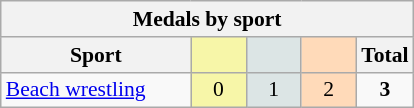<table class="wikitable" style="font-size:90%; text-align:center;">
<tr>
<th colspan="5">Medals by sport</th>
</tr>
<tr>
<th width="120">Sport</th>
<th scope="col" width="30" style="background:#F7F6A8;"></th>
<th scope="col" width="30" style="background:#DCE5E5;"></th>
<th scope="col" width="30" style="background:#FFDAB9;"></th>
<th width="30">Total</th>
</tr>
<tr>
<td align="left"><a href='#'>Beach wrestling</a></td>
<td style="background:#F7F6A8;">0</td>
<td style="background:#DCE5E5;">1</td>
<td style="background:#FFDAB9;">2</td>
<td><strong>3</strong></td>
</tr>
</table>
